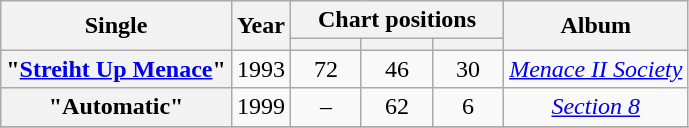<table class="wikitable plainrowheaders" style="text-align:center;">
<tr>
<th rowspan="2">Single</th>
<th rowspan="2">Year</th>
<th colspan="3">Chart positions</th>
<th rowspan="2">Album</th>
</tr>
<tr>
<th width="40"></th>
<th width="40"></th>
<th width="40"></th>
</tr>
<tr>
<th scope="row">"<a href='#'>Streiht Up Menace</a>"</th>
<td>1993</td>
<td>72</td>
<td>46</td>
<td>30</td>
<td><em><a href='#'>Menace II Society</a></em></td>
</tr>
<tr>
<th scope="row">"Automatic"</th>
<td>1999</td>
<td>–</td>
<td>62</td>
<td>6</td>
<td><em><a href='#'>Section 8</a></em></td>
</tr>
<tr>
</tr>
</table>
